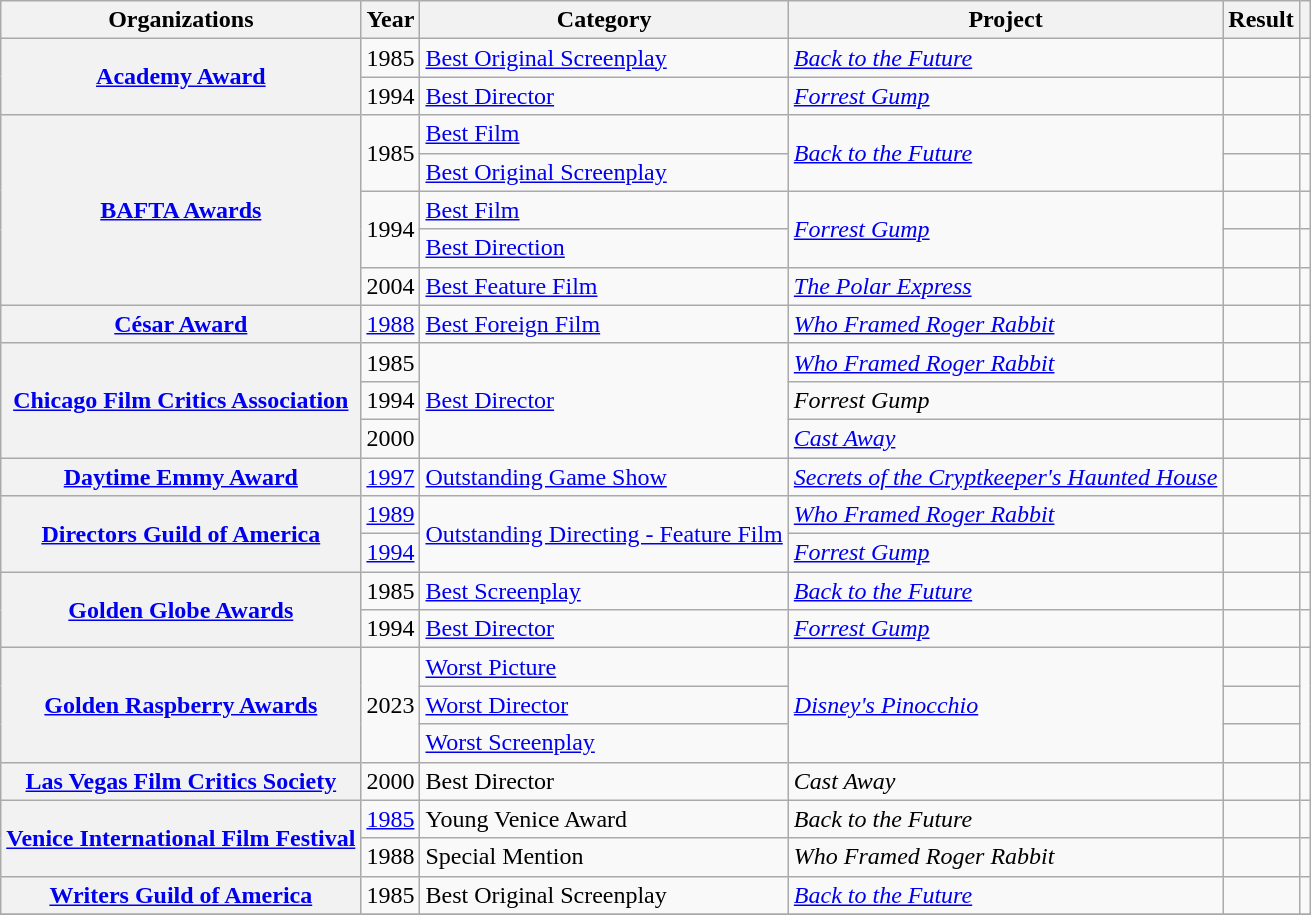<table class= "wikitable plainrowheaders sortable">
<tr>
<th>Organizations</th>
<th scope="col">Year</th>
<th scope="col">Category</th>
<th scope="col">Project</th>
<th scope="col">Result</th>
<th scope="col" class="unsortable"></th>
</tr>
<tr>
<th scope="row", rowspan=2><a href='#'>Academy Award</a></th>
<td style="text-align:center;">1985</td>
<td><a href='#'>Best Original Screenplay</a></td>
<td><em><a href='#'>Back to the Future</a></em></td>
<td></td>
<td></td>
</tr>
<tr>
<td style="text-align:center;">1994</td>
<td><a href='#'>Best Director</a></td>
<td><em><a href='#'>Forrest Gump</a></em></td>
<td></td>
<td></td>
</tr>
<tr>
<th scope="row", rowspan=5><a href='#'>BAFTA Awards</a></th>
<td style="text-align:center;" , rowspan=2>1985</td>
<td><a href='#'>Best Film</a></td>
<td rowspan=2><em><a href='#'>Back to the Future</a></em></td>
<td></td>
</tr>
<tr>
<td><a href='#'>Best Original Screenplay</a></td>
<td></td>
<td></td>
</tr>
<tr>
<td style="text-align:center;" , rowspan=2>1994</td>
<td><a href='#'>Best Film</a></td>
<td rowspan=2><em><a href='#'>Forrest Gump</a></em></td>
<td></td>
<td></td>
</tr>
<tr>
<td><a href='#'>Best Direction</a></td>
<td></td>
<td></td>
</tr>
<tr>
<td style="text-align:center;">2004</td>
<td><a href='#'>Best Feature Film</a></td>
<td><em><a href='#'>The Polar Express</a></em></td>
<td></td>
<td></td>
</tr>
<tr>
<th scope="row"><a href='#'>César Award</a></th>
<td style="text-align:center;"><a href='#'>1988</a></td>
<td><a href='#'>Best Foreign Film</a></td>
<td><em><a href='#'>Who Framed Roger Rabbit</a></em></td>
<td></td>
<td></td>
</tr>
<tr>
<th scope="row", rowspan=3><a href='#'>Chicago Film Critics Association</a></th>
<td style="text-align:center;">1985</td>
<td rowspan=3><a href='#'>Best Director</a></td>
<td><em><a href='#'>Who Framed Roger Rabbit</a></em></td>
<td></td>
<td></td>
</tr>
<tr>
<td style="text-align:center;">1994</td>
<td><em>Forrest Gump</em></td>
<td></td>
<td></td>
</tr>
<tr>
<td style="text-align:center;">2000</td>
<td><em><a href='#'>Cast Away</a></em></td>
<td></td>
<td></td>
</tr>
<tr>
<th scope="row"><a href='#'>Daytime Emmy Award</a></th>
<td style="text-align:center;"><a href='#'>1997</a></td>
<td><a href='#'>Outstanding Game Show</a></td>
<td><em><a href='#'>Secrets of the Cryptkeeper's Haunted House</a></em></td>
<td></td>
<td></td>
</tr>
<tr>
<th scope="row", rowspan="2"><a href='#'>Directors Guild of America</a></th>
<td style="text-align:center;"><a href='#'>1989</a></td>
<td rowspan="2"><a href='#'>Outstanding Directing - Feature Film</a></td>
<td><em><a href='#'>Who Framed Roger Rabbit</a></em></td>
<td></td>
<td></td>
</tr>
<tr>
<td style="text-align:center;"><a href='#'>1994</a></td>
<td><em><a href='#'>Forrest Gump</a></em></td>
<td></td>
<td></td>
</tr>
<tr>
<th scope="row", rowspan=2><a href='#'>Golden Globe Awards</a></th>
<td style="text-align:center;">1985</td>
<td><a href='#'>Best Screenplay</a></td>
<td><em><a href='#'>Back to the Future</a></em></td>
<td></td>
<td></td>
</tr>
<tr>
<td style="text-align:center;">1994</td>
<td><a href='#'>Best Director</a></td>
<td><em><a href='#'>Forrest Gump</a></em></td>
<td></td>
<td></td>
</tr>
<tr>
<th scope="row", rowspan=3><a href='#'>Golden Raspberry Awards</a></th>
<td style="text-align:center;", rowspan=3>2023</td>
<td><a href='#'>Worst Picture</a></td>
<td rowspan=3><em><a href='#'>Disney's Pinocchio</a></em></td>
<td></td>
<td rowspan=3></td>
</tr>
<tr>
<td><a href='#'>Worst Director</a></td>
<td></td>
</tr>
<tr>
<td><a href='#'>Worst Screenplay</a></td>
<td></td>
</tr>
<tr>
<th scope="row", rowspan="1"><a href='#'>Las Vegas Film Critics Society</a></th>
<td style="text-align:center;">2000</td>
<td>Best Director</td>
<td><em>Cast Away</em></td>
<td></td>
<td></td>
</tr>
<tr>
<th scope="row", rowspan="2"><a href='#'>Venice International Film Festival</a></th>
<td style="text-align:center;"><a href='#'>1985</a></td>
<td>Young Venice Award</td>
<td><em>Back to the Future</em></td>
<td></td>
<td></td>
</tr>
<tr>
<td style="text-align:center;">1988</td>
<td>Special Mention</td>
<td><em>Who Framed Roger Rabbit</em></td>
<td></td>
<td></td>
</tr>
<tr>
<th scope="row"><a href='#'>Writers Guild of America</a></th>
<td style="text-align:center;">1985</td>
<td>Best Original Screenplay</td>
<td><em><a href='#'>Back to the Future</a></em></td>
<td></td>
<td></td>
</tr>
<tr>
</tr>
</table>
